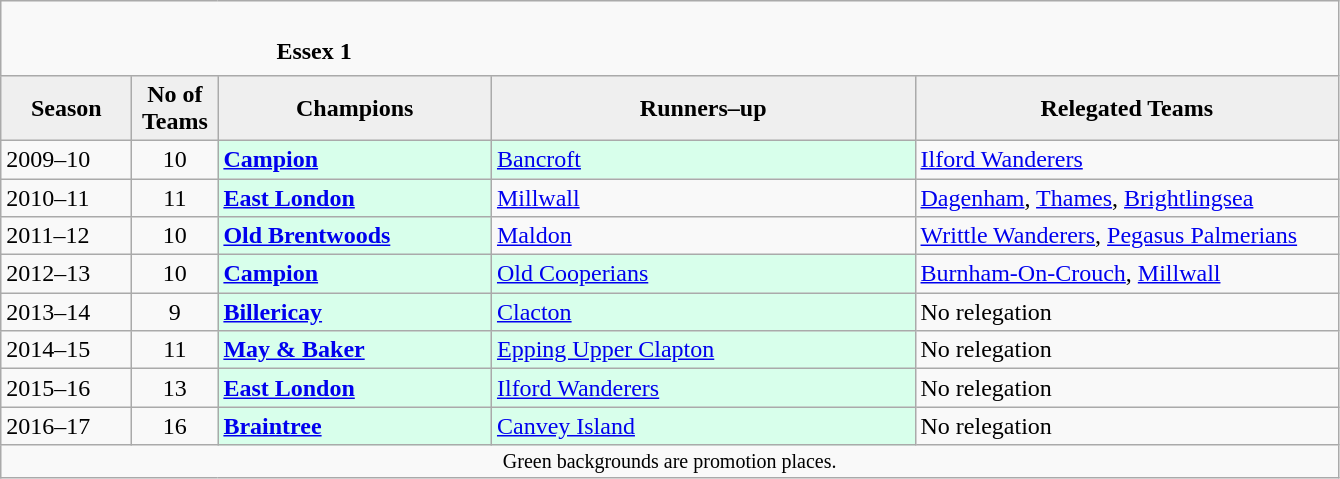<table class="wikitable" style="text-align: left;">
<tr>
<td colspan="11" cellpadding="0" cellspacing="0"><br><table border="0" style="width:100%;" cellpadding="0" cellspacing="0">
<tr>
<td style="width:20%; border:0;"></td>
<td style="border:0;"><strong>Essex 1</strong></td>
<td style="width:20%; border:0;"></td>
</tr>
</table>
</td>
</tr>
<tr>
<th style="background:#efefef; width:80px;">Season</th>
<th style="background:#efefef; width:50px;">No of Teams</th>
<th style="background:#efefef; width:175px;">Champions</th>
<th style="background:#efefef; width:275px;">Runners–up</th>
<th style="background:#efefef; width:275px;">Relegated Teams</th>
</tr>
<tr align=left>
<td>2009–10</td>
<td style="text-align: center;">10</td>
<td style="background:#d8ffeb;"><strong><a href='#'>Campion</a></strong></td>
<td style="background:#d8ffeb;"><a href='#'>Bancroft</a></td>
<td><a href='#'>Ilford Wanderers</a></td>
</tr>
<tr>
<td>2010–11</td>
<td style="text-align: center;">11</td>
<td style="background:#d8ffeb;"><strong><a href='#'>East London</a></strong></td>
<td><a href='#'>Millwall</a></td>
<td><a href='#'>Dagenham</a>, <a href='#'>Thames</a>, <a href='#'>Brightlingsea</a></td>
</tr>
<tr>
<td>2011–12</td>
<td style="text-align: center;">10</td>
<td style="background:#d8ffeb;"><strong><a href='#'>Old Brentwoods</a></strong></td>
<td><a href='#'>Maldon</a></td>
<td><a href='#'>Writtle Wanderers</a>, <a href='#'>Pegasus Palmerians</a></td>
</tr>
<tr>
<td>2012–13</td>
<td style="text-align: center;">10</td>
<td style="background:#d8ffeb;"><strong><a href='#'>Campion</a></strong></td>
<td style="background:#d8ffeb;"><a href='#'>Old Cooperians</a></td>
<td><a href='#'>Burnham-On-Crouch</a>, <a href='#'>Millwall</a></td>
</tr>
<tr>
<td>2013–14</td>
<td style="text-align: center;">9</td>
<td style="background:#d8ffeb;"><strong><a href='#'>Billericay</a></strong></td>
<td style="background:#d8ffeb;"><a href='#'>Clacton</a></td>
<td>No relegation</td>
</tr>
<tr>
<td>2014–15</td>
<td style="text-align: center;">11</td>
<td style="background:#d8ffeb;"><strong><a href='#'>May & Baker</a></strong></td>
<td style="background:#d8ffeb;"><a href='#'>Epping Upper Clapton</a></td>
<td>No relegation</td>
</tr>
<tr>
<td>2015–16</td>
<td style="text-align: center;">13</td>
<td style="background:#d8ffeb;"><strong><a href='#'>East London</a></strong></td>
<td style="background:#d8ffeb;"><a href='#'>Ilford Wanderers</a></td>
<td>No relegation</td>
</tr>
<tr>
<td>2016–17</td>
<td style="text-align: center;">16</td>
<td style="background:#d8ffeb;"><strong><a href='#'>Braintree</a></strong></td>
<td style="background:#d8ffeb;"><a href='#'>Canvey Island</a></td>
<td>No relegation</td>
</tr>
<tr>
<td colspan="15"  style="border:0; font-size:smaller; text-align:center;">Green backgrounds are promotion places.</td>
</tr>
</table>
